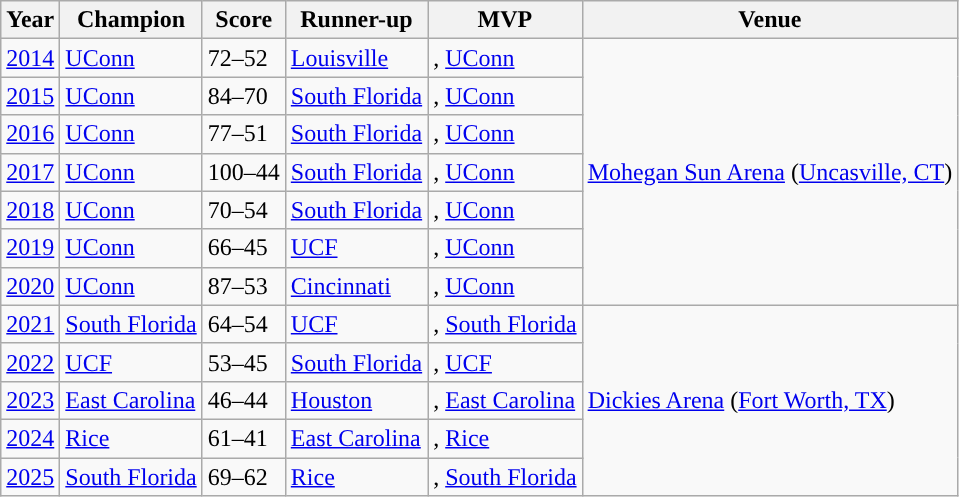<table class="wikitable sortable; style= text-align:center">
<tr>
<th width=px>Year</th>
<th width=px>Champion</th>
<th width=px>Score</th>
<th width=px>Runner-up</th>
<th width=px>MVP</th>
<th width=px>Venue</th>
</tr>
<tr>
<td><a href='#'>2014</a></td>
<td><a href='#'>UConn</a></td>
<td>72–52</td>
<td><a href='#'>Louisville</a></td>
<td>, <a href='#'>UConn</a></td>
<td rowspan=7><a href='#'>Mohegan Sun Arena</a> (<a href='#'>Uncasville, CT</a>)</td>
</tr>
<tr>
<td><a href='#'>2015</a></td>
<td><a href='#'>UConn</a></td>
<td>84–70</td>
<td><a href='#'>South Florida</a></td>
<td>, <a href='#'>UConn</a></td>
</tr>
<tr>
<td><a href='#'>2016</a></td>
<td><a href='#'>UConn</a></td>
<td>77–51</td>
<td><a href='#'>South Florida</a></td>
<td>, <a href='#'>UConn</a></td>
</tr>
<tr>
<td><a href='#'>2017</a></td>
<td><a href='#'>UConn</a></td>
<td>100–44</td>
<td><a href='#'>South Florida</a></td>
<td>, <a href='#'>UConn</a></td>
</tr>
<tr>
<td><a href='#'>2018</a></td>
<td><a href='#'>UConn</a></td>
<td>70–54</td>
<td><a href='#'>South Florida</a></td>
<td>, <a href='#'>UConn</a></td>
</tr>
<tr>
<td><a href='#'>2019</a></td>
<td><a href='#'>UConn</a></td>
<td>66–45</td>
<td><a href='#'>UCF</a></td>
<td>, <a href='#'>UConn</a></td>
</tr>
<tr>
<td><a href='#'>2020</a></td>
<td><a href='#'>UConn</a></td>
<td>87–53</td>
<td><a href='#'>Cincinnati</a></td>
<td>, <a href='#'>UConn</a></td>
</tr>
<tr>
<td><a href='#'>2021</a></td>
<td><a href='#'>South Florida</a></td>
<td>64–54</td>
<td><a href='#'>UCF</a></td>
<td>, <a href='#'>South Florida</a></td>
<td rowspan=5><a href='#'>Dickies Arena</a> (<a href='#'>Fort Worth, TX</a>)</td>
</tr>
<tr>
<td><a href='#'>2022</a></td>
<td><a href='#'>UCF</a></td>
<td>53–45</td>
<td><a href='#'>South Florida</a></td>
<td>, <a href='#'>UCF</a></td>
</tr>
<tr>
<td><a href='#'>2023</a></td>
<td><a href='#'> East Carolina</a></td>
<td>46–44</td>
<td><a href='#'>Houston</a></td>
<td>, <a href='#'>East Carolina</a></td>
</tr>
<tr>
<td><a href='#'>2024</a></td>
<td><a href='#'>Rice</a></td>
<td>61–41</td>
<td><a href='#'>East Carolina</a></td>
<td>, <a href='#'>Rice</a></td>
</tr>
<tr>
<td><a href='#'>2025</a></td>
<td><a href='#'>South Florida</a></td>
<td>69–62</td>
<td><a href='#'>Rice</a></td>
<td>, <a href='#'>South Florida</a></td>
</tr>
</table>
